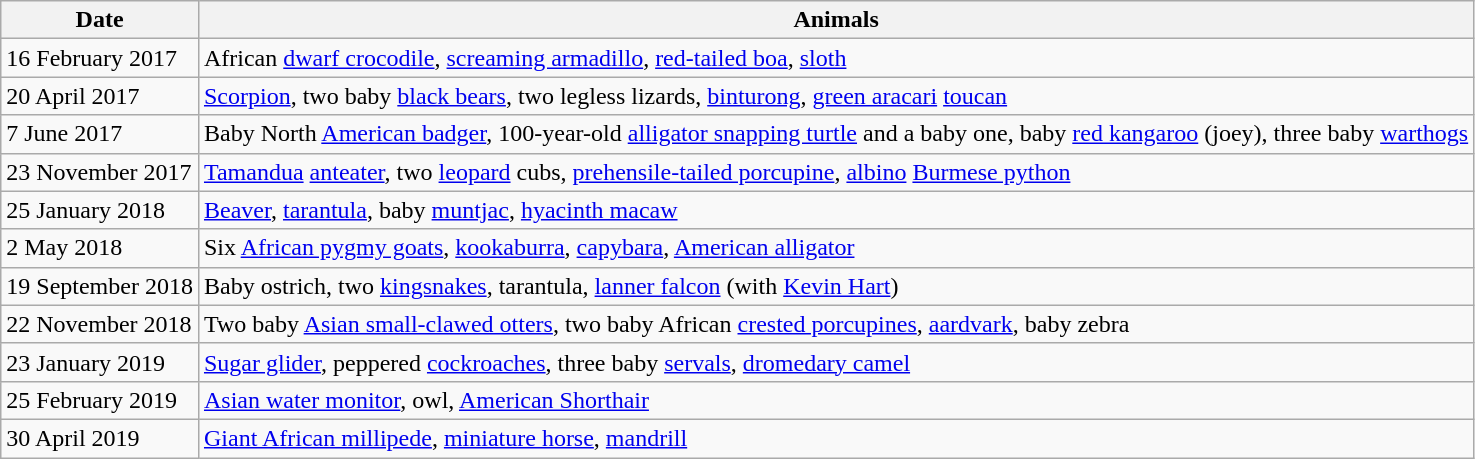<table class="wikitable">
<tr>
<th>Date</th>
<th>Animals</th>
</tr>
<tr>
<td>16 February 2017</td>
<td>African <a href='#'>dwarf crocodile</a>, <a href='#'>screaming armadillo</a>, <a href='#'>red-tailed boa</a>, <a href='#'>sloth</a></td>
</tr>
<tr>
<td>20 April 2017</td>
<td><a href='#'>Scorpion</a>, two baby <a href='#'>black bears</a>, two legless lizards, <a href='#'>binturong</a>, <a href='#'>green aracari</a> <a href='#'>toucan</a></td>
</tr>
<tr>
<td>7 June 2017</td>
<td>Baby North <a href='#'>American badger</a>, 100-year-old <a href='#'>alligator snapping turtle</a> and a baby one, baby <a href='#'>red kangaroo</a> (joey), three baby <a href='#'>warthogs</a></td>
</tr>
<tr>
<td>23 November 2017</td>
<td><a href='#'>Tamandua</a> <a href='#'>anteater</a>, two <a href='#'>leopard</a> cubs, <a href='#'>prehensile-tailed porcupine</a>, <a href='#'>albino</a> <a href='#'>Burmese python</a></td>
</tr>
<tr>
<td>25 January 2018</td>
<td><a href='#'>Beaver</a>, <a href='#'>tarantula</a>, baby <a href='#'>muntjac</a>, <a href='#'>hyacinth macaw</a></td>
</tr>
<tr>
<td>2 May 2018</td>
<td>Six <a href='#'>African pygmy goats</a>, <a href='#'>kookaburra</a>, <a href='#'>capybara</a>, <a href='#'>American alligator</a></td>
</tr>
<tr>
<td>19 September 2018</td>
<td>Baby ostrich, two <a href='#'>kingsnakes</a>, tarantula, <a href='#'>lanner falcon</a> (with <a href='#'>Kevin Hart</a>)</td>
</tr>
<tr>
<td>22 November 2018</td>
<td>Two baby <a href='#'>Asian small-clawed otters</a>, two baby African <a href='#'>crested porcupines</a>, <a href='#'>aardvark</a>, baby zebra</td>
</tr>
<tr>
<td>23 January 2019</td>
<td><a href='#'>Sugar glider</a>, peppered <a href='#'>cockroaches</a>, three baby <a href='#'>servals</a>, <a href='#'>dromedary camel</a></td>
</tr>
<tr>
<td>25 February 2019</td>
<td><a href='#'>Asian water monitor</a>, owl, <a href='#'>American Shorthair</a></td>
</tr>
<tr>
<td>30 April 2019</td>
<td><a href='#'>Giant African millipede</a>, <a href='#'>miniature horse</a>, <a href='#'>mandrill</a></td>
</tr>
</table>
